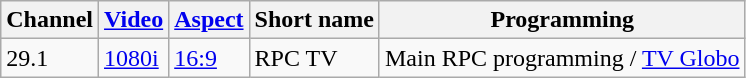<table class="wikitable">
<tr>
<th>Channel</th>
<th><a href='#'>Video</a></th>
<th><a href='#'>Aspect</a></th>
<th>Short name</th>
<th>Programming</th>
</tr>
<tr>
<td>29.1</td>
<td><a href='#'>1080i</a></td>
<td><a href='#'>16:9</a></td>
<td>RPC TV</td>
<td>Main RPC programming / <a href='#'>TV Globo</a></td>
</tr>
</table>
